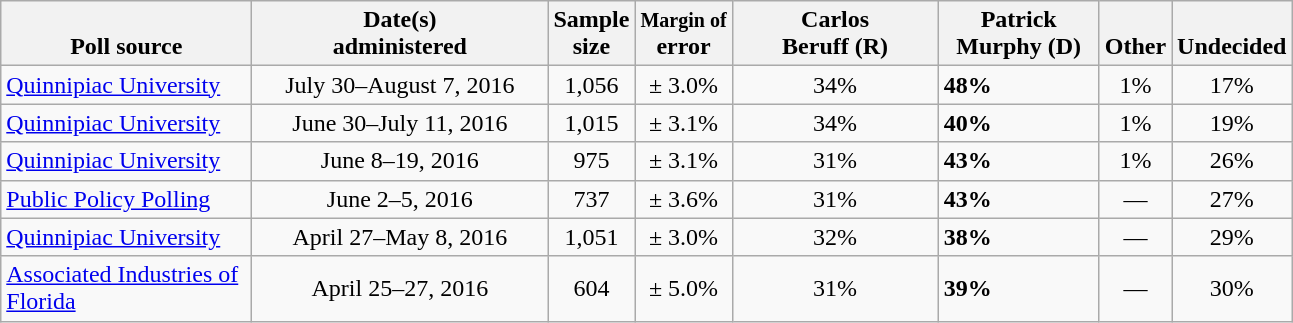<table class="wikitable">
<tr valign= bottom>
<th style="width:160px;">Poll source</th>
<th style="width:190px;">Date(s)<br>administered</th>
<th class=small>Sample<br>size</th>
<th><small>Margin of</small><br>error</th>
<th style="width:130px;">Carlos<br>Beruff (R)</th>
<th style="width:100px;">Patrick<br>Murphy (D)</th>
<th>Other</th>
<th>Undecided</th>
</tr>
<tr>
<td><a href='#'>Quinnipiac University</a></td>
<td align=center>July 30–August 7, 2016</td>
<td align=center>1,056</td>
<td align=center>± 3.0%</td>
<td align=center>34%</td>
<td><strong>48%</strong></td>
<td align=center>1%</td>
<td align=center>17%</td>
</tr>
<tr>
<td><a href='#'>Quinnipiac University</a></td>
<td align=center>June 30–July 11, 2016</td>
<td align=center>1,015</td>
<td align=center>± 3.1%</td>
<td align=center>34%</td>
<td><strong>40%</strong></td>
<td align=center>1%</td>
<td align=center>19%</td>
</tr>
<tr>
<td><a href='#'>Quinnipiac University</a></td>
<td align=center>June 8–19, 2016</td>
<td align=center>975</td>
<td align=center>± 3.1%</td>
<td align=center>31%</td>
<td><strong>43%</strong></td>
<td align=center>1%</td>
<td align=center>26%</td>
</tr>
<tr>
<td><a href='#'>Public Policy Polling</a></td>
<td align=center>June 2–5, 2016</td>
<td align=center>737</td>
<td align=center>± 3.6%</td>
<td align=center>31%</td>
<td><strong>43%</strong></td>
<td align=center>—</td>
<td align=center>27%</td>
</tr>
<tr>
<td><a href='#'>Quinnipiac University</a></td>
<td align=center>April 27–May 8, 2016</td>
<td align=center>1,051</td>
<td align=center>± 3.0%</td>
<td align=center>32%</td>
<td><strong>38%</strong></td>
<td align=center>—</td>
<td align=center>29%</td>
</tr>
<tr>
<td><a href='#'>Associated Industries of Florida</a></td>
<td align=center>April 25–27, 2016</td>
<td align=center>604</td>
<td align=center>± 5.0%</td>
<td align=center>31%</td>
<td><strong>39%</strong></td>
<td align=center>—</td>
<td align=center>30%</td>
</tr>
</table>
